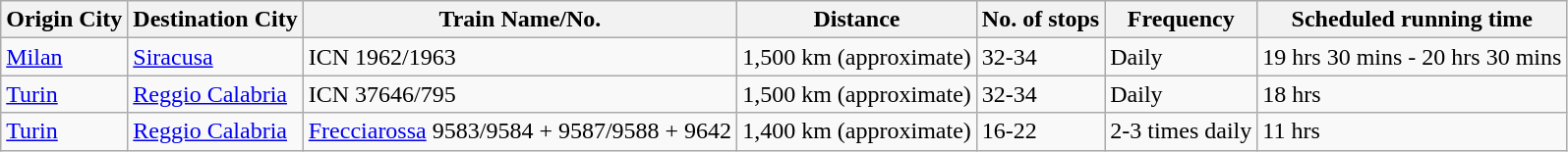<table class="wikitable sortable">
<tr>
<th>Origin City</th>
<th>Destination City</th>
<th>Train Name/No.</th>
<th>Distance</th>
<th>No. of stops</th>
<th>Frequency</th>
<th data-sort-type="number">Scheduled running time</th>
</tr>
<tr>
<td><a href='#'>Milan</a></td>
<td><a href='#'>Siracusa</a></td>
<td>ICN 1962/1963</td>
<td>1,500 km (approximate)</td>
<td>32-34</td>
<td>Daily</td>
<td>19 hrs 30 mins - 20 hrs 30 mins</td>
</tr>
<tr>
<td><a href='#'>Turin</a></td>
<td><a href='#'>Reggio Calabria</a></td>
<td>ICN 37646/795</td>
<td>1,500 km (approximate)</td>
<td>32-34</td>
<td>Daily</td>
<td>18 hrs</td>
</tr>
<tr>
<td><a href='#'>Turin</a></td>
<td><a href='#'>Reggio Calabria</a></td>
<td><a href='#'>Frecciarossa</a> 9583/9584 + 9587/9588 + 9642</td>
<td>1,400 km (approximate)</td>
<td>16-22</td>
<td>2-3 times daily</td>
<td>11 hrs</td>
</tr>
</table>
